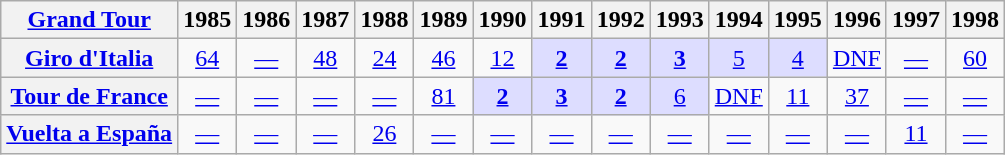<table class="wikitable plainrowheaders">
<tr>
<th scope="col"><a href='#'>Grand Tour</a></th>
<th scope="col">1985</th>
<th scope="col">1986</th>
<th scope="col">1987</th>
<th scope="col">1988</th>
<th scope="col">1989</th>
<th scope="col">1990</th>
<th scope="col">1991</th>
<th scope="col">1992</th>
<th scope="col">1993</th>
<th scope="col">1994</th>
<th scope="col">1995</th>
<th scope="col">1996</th>
<th scope="col">1997</th>
<th scope="col">1998</th>
</tr>
<tr style="text-align:center;">
<th scope="row"> <a href='#'>Giro d'Italia</a></th>
<td><a href='#'>64</a></td>
<td><a href='#'>—</a></td>
<td><a href='#'>48</a></td>
<td><a href='#'>24</a></td>
<td><a href='#'>46</a></td>
<td><a href='#'>12</a></td>
<td style="background:#ddddff;"><a href='#'><strong>2</strong></a></td>
<td style="background:#ddddff;"><a href='#'><strong>2</strong></a></td>
<td style="background:#ddddff;"><a href='#'><strong>3</strong></a></td>
<td style="background:#ddddff;"><a href='#'>5</a></td>
<td style="background:#ddddff;"><a href='#'>4</a></td>
<td><a href='#'>DNF</a></td>
<td><a href='#'>—</a></td>
<td><a href='#'>60</a></td>
</tr>
<tr style="text-align:center;">
<th scope="row"> <a href='#'>Tour de France</a></th>
<td><a href='#'>—</a></td>
<td><a href='#'>—</a></td>
<td><a href='#'>—</a></td>
<td><a href='#'>—</a></td>
<td><a href='#'>81</a></td>
<td style="background:#ddddff;"><a href='#'><strong>2</strong></a></td>
<td style="background:#ddddff;"><a href='#'><strong>3</strong></a></td>
<td style="background:#ddddff;"><a href='#'><strong>2</strong></a></td>
<td style="background:#ddddff;"><a href='#'>6</a></td>
<td><a href='#'>DNF</a></td>
<td><a href='#'>11</a></td>
<td><a href='#'>37</a></td>
<td><a href='#'>—</a></td>
<td><a href='#'>—</a></td>
</tr>
<tr style="text-align:center;">
<th scope="row"> <a href='#'>Vuelta a España</a></th>
<td><a href='#'>—</a></td>
<td><a href='#'>—</a></td>
<td><a href='#'>—</a></td>
<td><a href='#'>26</a></td>
<td><a href='#'>—</a></td>
<td><a href='#'>—</a></td>
<td><a href='#'>—</a></td>
<td><a href='#'>—</a></td>
<td><a href='#'>—</a></td>
<td><a href='#'>—</a></td>
<td><a href='#'>—</a></td>
<td><a href='#'>—</a></td>
<td><a href='#'>11</a></td>
<td><a href='#'>—</a></td>
</tr>
</table>
